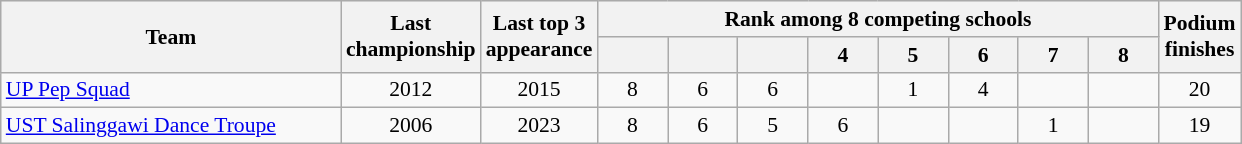<table class="wikitable" style="text align:center; font-size:90%;">
<tr bgcolor="#efefef">
<th rowspan=2 width=220px>Team</th>
<th rowspan=2>Last<br>championship</th>
<th rowspan=2>Last top 3<br>appearance</th>
<th colspan=8>Rank among 8 competing schools</th>
<th rowspan=2 width=40px>Podium finishes</th>
</tr>
<tr>
<th width=40px></th>
<th width=40px></th>
<th width=40px></th>
<th width=40px>4</th>
<th width=40px>5</th>
<th width=40px>6</th>
<th width=40px>7</th>
<th width=40px>8</th>
</tr>
<tr>
<td><a href='#'>UP Pep Squad</a></td>
<td align="center">2012</td>
<td align="center">2015</td>
<td align="center">8</td>
<td align="center">6</td>
<td align="center">6</td>
<td align="center"></td>
<td align="center">1</td>
<td align="center">4</td>
<td align="center"></td>
<td align="center"></td>
<td align="center">20</td>
</tr>
<tr>
<td><a href='#'>UST Salinggawi Dance Troupe</a></td>
<td align="center">2006</td>
<td align="center">2023</td>
<td align="center">8</td>
<td align="center">6</td>
<td align="center">5</td>
<td align="center">6</td>
<td align="center"></td>
<td align="center"></td>
<td align="center">1</td>
<td align="center"></td>
<td align="center">19</td>
</tr>
</table>
